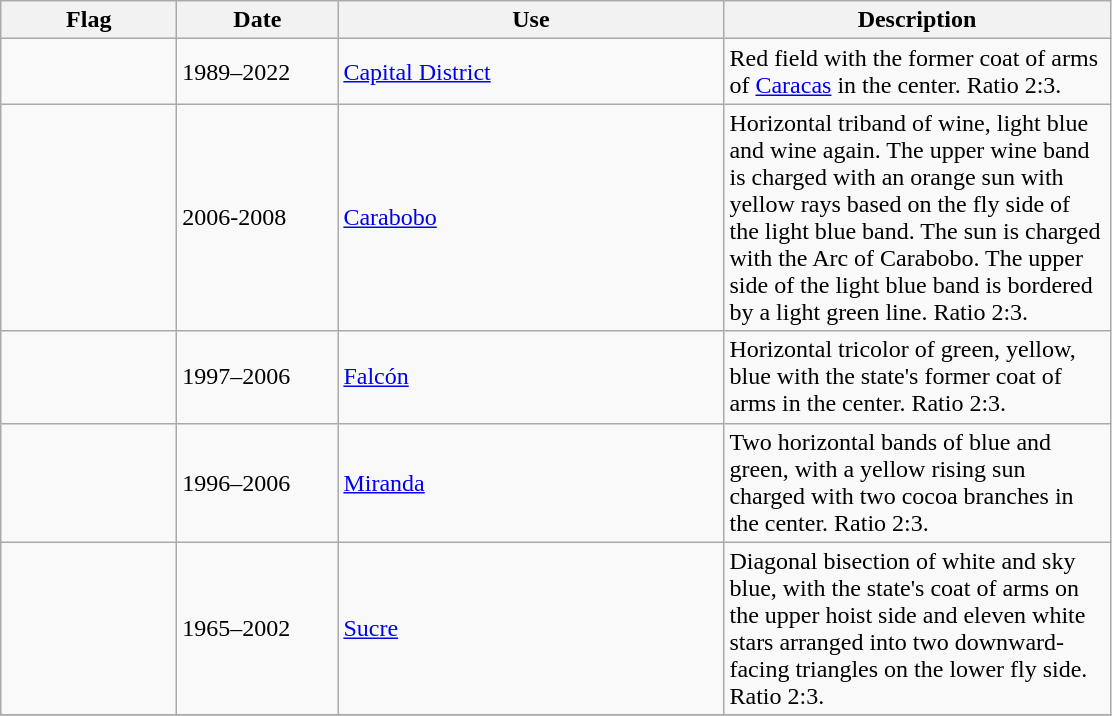<table class="wikitable">
<tr>
<th style="width:110px;">Flag</th>
<th style="width:100px;">Date</th>
<th style="width:250px;">Use</th>
<th style="width:250px;">Description</th>
</tr>
<tr>
<td></td>
<td>1989–2022</td>
<td><a href='#'>Capital District</a> </td>
<td>Red field with the former coat of arms of <a href='#'>Caracas</a> in the center. Ratio 2:3.</td>
</tr>
<tr>
<td></td>
<td>2006-2008</td>
<td><a href='#'>Carabobo</a></td>
<td>Horizontal triband of wine, light blue and wine again. The upper wine band is charged with an orange sun with yellow rays based on the fly side of the light blue band. The sun is charged with the Arc of Carabobo. The upper side of the light blue band is bordered by a light green line.  Ratio 2:3.</td>
</tr>
<tr>
<td></td>
<td>1997–2006</td>
<td><a href='#'>Falcón</a></td>
<td>Horizontal tricolor of green, yellow, blue with the state's former coat of arms in the center. Ratio 2:3.</td>
</tr>
<tr>
<td></td>
<td>1996–2006</td>
<td><a href='#'>Miranda</a></td>
<td>Two horizontal bands of blue and green, with a yellow rising sun charged with two cocoa branches in the center. Ratio 2:3.</td>
</tr>
<tr>
<td></td>
<td>1965–2002</td>
<td><a href='#'>Sucre</a></td>
<td>Diagonal bisection of white and sky blue, with the state's coat of arms on the upper hoist side and eleven white stars arranged into two downward-facing triangles on the lower fly side. Ratio 2:3.</td>
</tr>
<tr>
</tr>
</table>
